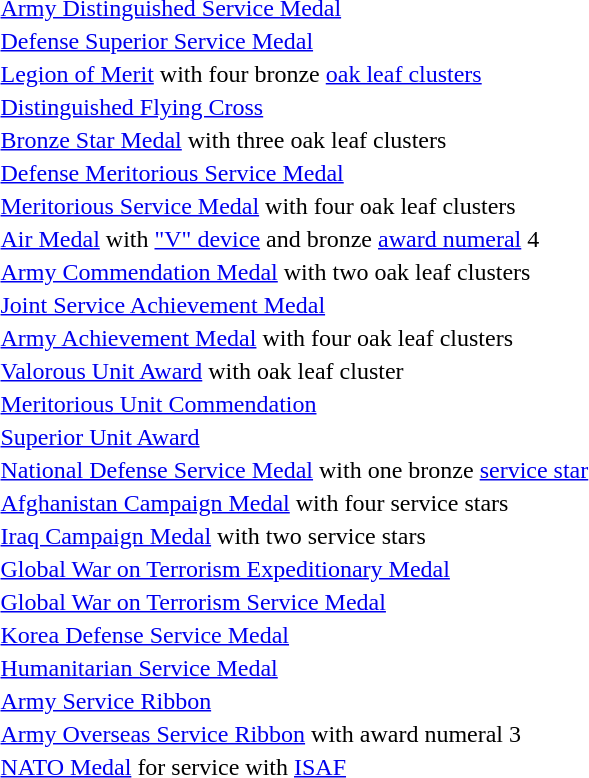<table>
<tr>
<td></td>
<td><a href='#'>Army Distinguished Service Medal</a></td>
</tr>
<tr>
<td></td>
<td><a href='#'>Defense Superior Service Medal</a></td>
</tr>
<tr>
<td><span></span><span></span><span></span><span></span></td>
<td><a href='#'>Legion of Merit</a> with four bronze <a href='#'>oak leaf clusters</a></td>
</tr>
<tr>
<td></td>
<td><a href='#'>Distinguished Flying Cross</a></td>
</tr>
<tr>
<td><span></span><span></span><span></span></td>
<td><a href='#'>Bronze Star Medal</a> with three oak leaf clusters</td>
</tr>
<tr>
<td></td>
<td><a href='#'>Defense Meritorious Service Medal</a></td>
</tr>
<tr>
<td><span></span><span></span><span></span><span></span></td>
<td><a href='#'>Meritorious Service Medal</a> with four oak leaf clusters</td>
</tr>
<tr>
<td><span></span><span></span></td>
<td><a href='#'>Air Medal</a> with <a href='#'>"V" device</a> and bronze <a href='#'>award numeral</a> 4</td>
</tr>
<tr>
<td><span></span><span></span></td>
<td><a href='#'>Army Commendation Medal</a> with two oak leaf clusters</td>
</tr>
<tr>
<td></td>
<td><a href='#'>Joint Service Achievement Medal</a></td>
</tr>
<tr>
<td><span></span><span></span><span></span><span></span></td>
<td><a href='#'>Army Achievement Medal</a> with four oak leaf clusters</td>
</tr>
<tr>
<td></td>
<td><a href='#'>Valorous Unit Award</a> with oak leaf cluster</td>
</tr>
<tr>
<td></td>
<td><a href='#'>Meritorious Unit Commendation</a></td>
</tr>
<tr>
<td></td>
<td><a href='#'>Superior Unit Award</a></td>
</tr>
<tr>
<td></td>
<td><a href='#'>National Defense Service Medal</a> with one bronze <a href='#'>service star</a></td>
</tr>
<tr>
<td><span></span><span></span><span></span><span></span></td>
<td><a href='#'>Afghanistan Campaign Medal</a> with four service stars</td>
</tr>
<tr>
<td><span></span><span></span></td>
<td><a href='#'>Iraq Campaign Medal</a> with two service stars</td>
</tr>
<tr>
<td></td>
<td><a href='#'>Global War on Terrorism Expeditionary Medal</a></td>
</tr>
<tr>
<td></td>
<td><a href='#'>Global War on Terrorism Service Medal</a></td>
</tr>
<tr>
<td></td>
<td><a href='#'>Korea Defense Service Medal</a></td>
</tr>
<tr>
<td></td>
<td><a href='#'>Humanitarian Service Medal</a></td>
</tr>
<tr>
<td></td>
<td><a href='#'>Army Service Ribbon</a></td>
</tr>
<tr>
<td><span></span></td>
<td><a href='#'>Army Overseas Service Ribbon</a> with award numeral 3</td>
</tr>
<tr>
<td></td>
<td><a href='#'>NATO Medal</a> for service with <a href='#'>ISAF</a></td>
</tr>
</table>
